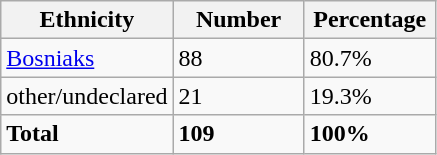<table class="wikitable">
<tr>
<th width="100px">Ethnicity</th>
<th width="80px">Number</th>
<th width="80px">Percentage</th>
</tr>
<tr>
<td><a href='#'>Bosniaks</a></td>
<td>88</td>
<td>80.7%</td>
</tr>
<tr>
<td>other/undeclared</td>
<td>21</td>
<td>19.3%</td>
</tr>
<tr>
<td><strong>Total</strong></td>
<td><strong>109</strong></td>
<td><strong>100%</strong></td>
</tr>
</table>
